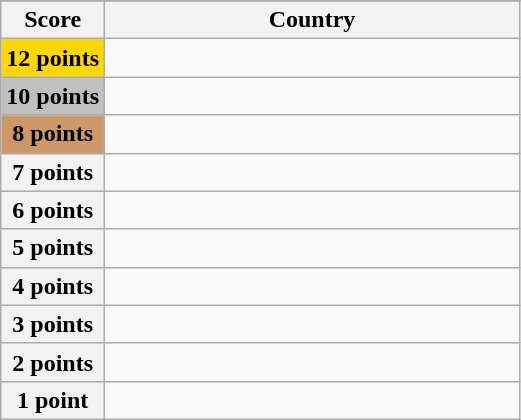<table class="wikitable">
<tr>
</tr>
<tr>
<th scope="col" width="20%">Score</th>
<th scope="col">Country</th>
</tr>
<tr>
<th scope="row" style="background:gold">12 points</th>
<td></td>
</tr>
<tr>
<th scope="row" style="background:silver">10 points</th>
<td></td>
</tr>
<tr>
<th scope="row" style="background:#CC9966">8 points</th>
<td></td>
</tr>
<tr>
<th scope="row">7 points</th>
<td></td>
</tr>
<tr>
<th scope="row">6 points</th>
<td></td>
</tr>
<tr>
<th scope="row">5 points</th>
<td></td>
</tr>
<tr>
<th scope="row">4 points</th>
<td></td>
</tr>
<tr>
<th scope="row">3 points</th>
<td></td>
</tr>
<tr>
<th scope="row">2 points</th>
<td></td>
</tr>
<tr>
<th scope="row">1 point</th>
<td></td>
</tr>
</table>
